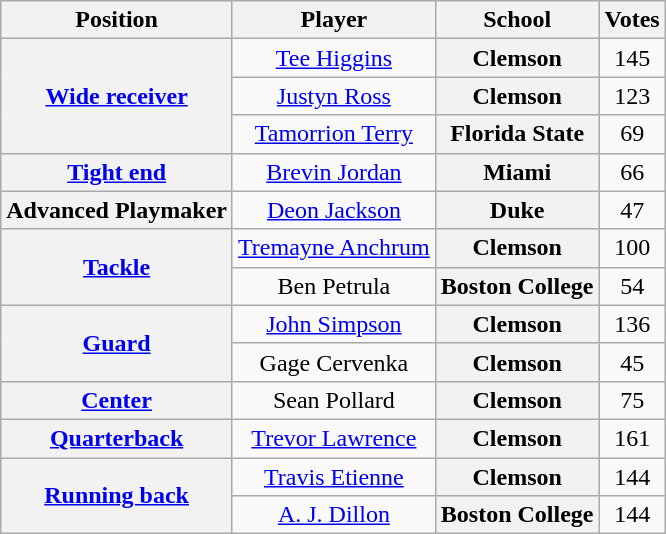<table class="wikitable" style="text-align: center;">
<tr>
<th>Position</th>
<th>Player</th>
<th>School</th>
<th>Votes</th>
</tr>
<tr>
<th rowspan="3"><a href='#'>Wide receiver</a></th>
<td><a href='#'>Tee Higgins</a></td>
<th style=>Clemson</th>
<td>145</td>
</tr>
<tr>
<td><a href='#'>Justyn Ross</a></td>
<th style=>Clemson</th>
<td>123</td>
</tr>
<tr>
<td><a href='#'>Tamorrion Terry</a></td>
<th style=>Florida State</th>
<td>69</td>
</tr>
<tr>
<th rowspan="1"><a href='#'>Tight end</a></th>
<td><a href='#'>Brevin Jordan</a></td>
<th style=>Miami</th>
<td>66</td>
</tr>
<tr>
<th rowspan="1">Advanced Playmaker</th>
<td><a href='#'>Deon Jackson</a></td>
<th style=>Duke</th>
<td>47</td>
</tr>
<tr>
<th rowspan="2"><a href='#'>Tackle</a></th>
<td><a href='#'>Tremayne Anchrum</a></td>
<th style=>Clemson</th>
<td>100</td>
</tr>
<tr>
<td>Ben Petrula</td>
<th style=>Boston College</th>
<td>54</td>
</tr>
<tr>
<th rowspan="2"><a href='#'>Guard</a></th>
<td><a href='#'>John Simpson</a></td>
<th style=>Clemson</th>
<td>136</td>
</tr>
<tr>
<td>Gage Cervenka</td>
<th style=>Clemson</th>
<td>45</td>
</tr>
<tr>
<th rowspan="1"><a href='#'>Center</a></th>
<td>Sean Pollard</td>
<th style=>Clemson</th>
<td>75</td>
</tr>
<tr>
<th rowspan="1"><a href='#'>Quarterback</a></th>
<td><a href='#'>Trevor Lawrence</a></td>
<th style=>Clemson</th>
<td>161</td>
</tr>
<tr>
<th rowspan="2"><a href='#'>Running back</a></th>
<td><a href='#'>Travis Etienne</a></td>
<th style=>Clemson</th>
<td>144</td>
</tr>
<tr>
<td><a href='#'>A. J. Dillon</a></td>
<th style=>Boston College</th>
<td>144</td>
</tr>
</table>
